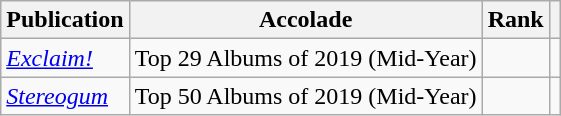<table class="sortable wikitable">
<tr>
<th>Publication</th>
<th>Accolade</th>
<th>Rank</th>
<th class="unsortable"></th>
</tr>
<tr>
<td><em><a href='#'>Exclaim!</a></em></td>
<td>Top 29 Albums of 2019 (Mid-Year)</td>
<td></td>
<td></td>
</tr>
<tr>
<td><em><a href='#'>Stereogum</a></em></td>
<td>Top 50 Albums of 2019 (Mid-Year)</td>
<td></td>
<td></td>
</tr>
</table>
